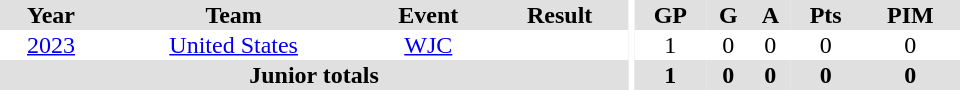<table border="0" cellpadding="1" cellspacing="0" ID="Table3" style="text-align:center; width:40em;">
<tr bgcolor="#e0e0e0">
<th>Year</th>
<th>Team</th>
<th>Event</th>
<th>Result</th>
<th rowspan="98" bgcolor="#ffffff"></th>
<th>GP</th>
<th>G</th>
<th>A</th>
<th>Pts</th>
<th>PIM</th>
</tr>
<tr>
<td><a href='#'>2023</a></td>
<td><a href='#'>United States</a></td>
<td><a href='#'>WJC</a></td>
<td></td>
<td>1</td>
<td>0</td>
<td>0</td>
<td>0</td>
<td>0</td>
</tr>
<tr bgcolor="#e0e0e0">
<th colspan="4">Junior totals</th>
<th>1</th>
<th>0</th>
<th>0</th>
<th>0</th>
<th>0</th>
</tr>
</table>
